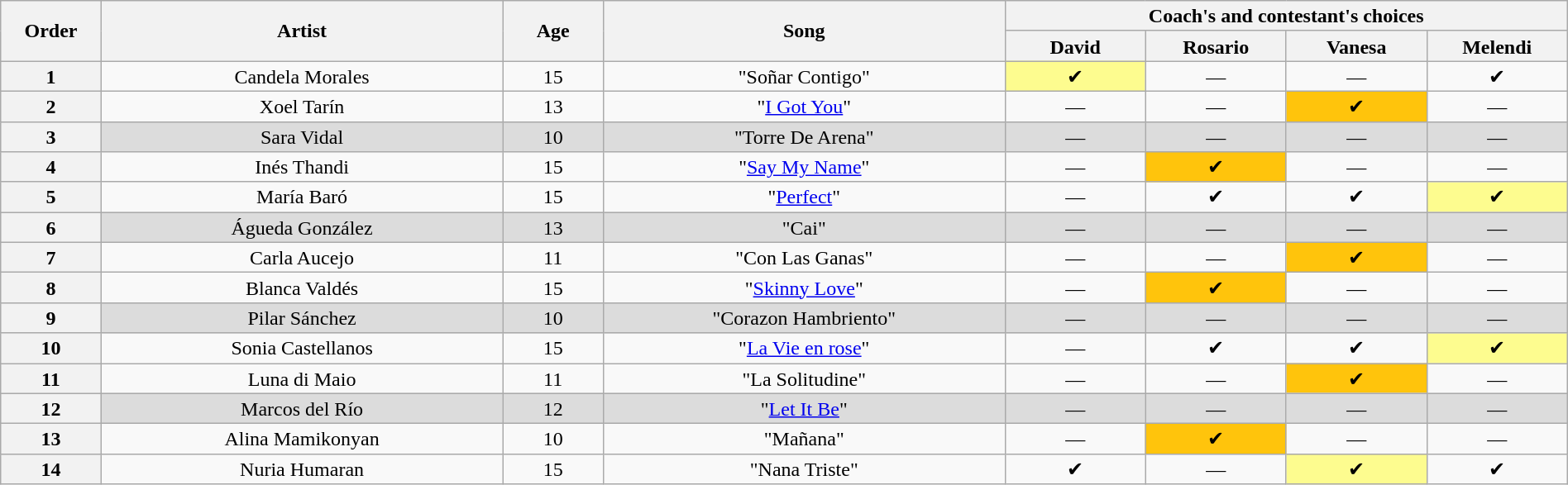<table class="wikitable" style="text-align:center; line-height:17px; width:100%">
<tr>
<th rowspan="2" scope="col" style="width:05%">Order</th>
<th rowspan="2" scope="col" style="width:20%">Artist</th>
<th rowspan="2" scope="col" style="width:05%">Age</th>
<th rowspan="2" scope="col" style="width:20%">Song</th>
<th colspan="4" scope="col" style="width:32%">Coach's and contestant's choices</th>
</tr>
<tr>
<th style="width:07%">David</th>
<th style="width:07%">Rosario</th>
<th style="width:07%">Vanesa</th>
<th style="width:07%">Melendi</th>
</tr>
<tr>
<th>1</th>
<td>Candela Morales</td>
<td>15</td>
<td>"Soñar Contigo"</td>
<td style="background:#fdfc8f">✔</td>
<td>—</td>
<td>—</td>
<td>✔</td>
</tr>
<tr>
<th>2</th>
<td>Xoel Tarín</td>
<td>13</td>
<td>"<a href='#'>I Got You</a>"</td>
<td>—</td>
<td>—</td>
<td style="background:#ffc40c">✔</td>
<td>—</td>
</tr>
<tr style="background:#dcdcdc">
<th>3</th>
<td>Sara Vidal</td>
<td>10</td>
<td>"Torre De Arena"</td>
<td>—</td>
<td>—</td>
<td>—</td>
<td>—</td>
</tr>
<tr>
<th>4</th>
<td>Inés Thandi</td>
<td>15</td>
<td>"<a href='#'>Say My Name</a>"</td>
<td>—</td>
<td style="background:#ffc40c">✔</td>
<td>—</td>
<td>—</td>
</tr>
<tr>
<th>5</th>
<td>María Baró</td>
<td>15</td>
<td>"<a href='#'>Perfect</a>"</td>
<td>—</td>
<td>✔</td>
<td>✔</td>
<td style="background:#fdfc8f">✔</td>
</tr>
<tr style="background:#dcdcdc">
<th>6</th>
<td>Águeda González</td>
<td>13</td>
<td>"Cai"</td>
<td>—</td>
<td>—</td>
<td>—</td>
<td>—</td>
</tr>
<tr>
<th>7</th>
<td>Carla Aucejo</td>
<td>11</td>
<td>"Con Las Ganas"</td>
<td>—</td>
<td>—</td>
<td style="background:#ffc40c">✔</td>
<td>—</td>
</tr>
<tr>
<th>8</th>
<td>Blanca Valdés</td>
<td>15</td>
<td>"<a href='#'>Skinny Love</a>"</td>
<td>—</td>
<td style="background:#ffc40c">✔</td>
<td>—</td>
<td>—</td>
</tr>
<tr style="background:#dcdcdc">
<th>9</th>
<td>Pilar Sánchez</td>
<td>10</td>
<td>"Corazon Hambriento"</td>
<td>—</td>
<td>—</td>
<td>—</td>
<td>—</td>
</tr>
<tr>
<th>10</th>
<td>Sonia Castellanos</td>
<td>15</td>
<td>"<a href='#'>La Vie en rose</a>"</td>
<td>—</td>
<td>✔</td>
<td>✔</td>
<td style="background:#fdfc8f">✔</td>
</tr>
<tr>
<th>11</th>
<td>Luna di Maio</td>
<td>11</td>
<td>"La Solitudine"</td>
<td>—</td>
<td>—</td>
<td style="background:#ffc40c">✔</td>
<td>—</td>
</tr>
<tr style="background:#dcdcdc">
<th>12</th>
<td>Marcos del Río</td>
<td>12</td>
<td>"<a href='#'>Let It Be</a>"</td>
<td>—</td>
<td>—</td>
<td>—</td>
<td>—</td>
</tr>
<tr>
<th>13</th>
<td>Alina Mamikonyan</td>
<td>10</td>
<td>"Mañana"</td>
<td>—</td>
<td style="background:#ffc40c">✔</td>
<td>—</td>
<td>—</td>
</tr>
<tr>
<th>14</th>
<td>Nuria Humaran</td>
<td>15</td>
<td>"Nana Triste"</td>
<td>✔</td>
<td>—</td>
<td style="background:#fdfc8f">✔</td>
<td>✔</td>
</tr>
</table>
